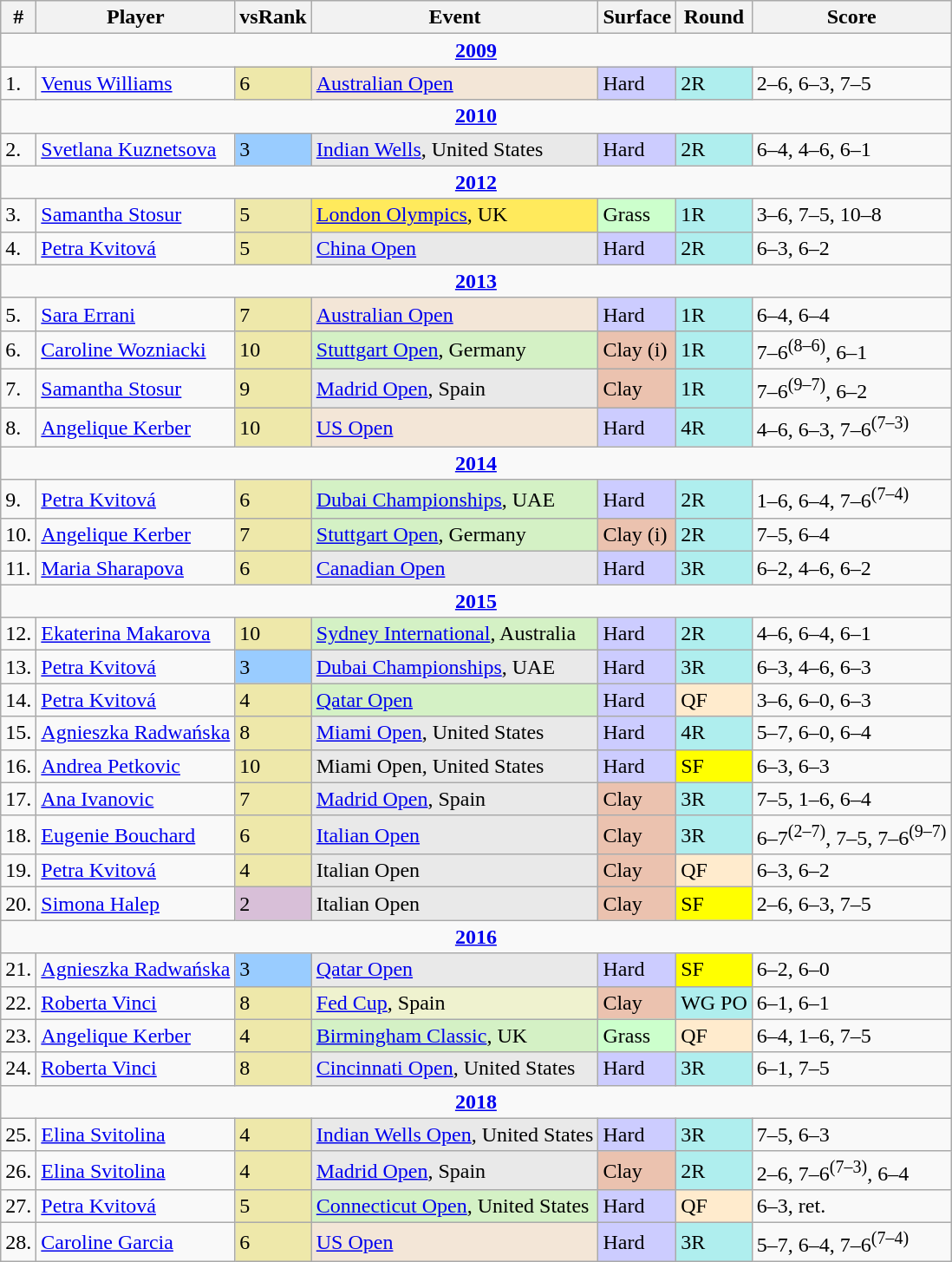<table class="wikitable sortable">
<tr>
<th>#</th>
<th>Player</th>
<th>vsRank</th>
<th>Event</th>
<th>Surface</th>
<th>Round</th>
<th>Score</th>
</tr>
<tr>
<td colspan=7 style=text-align:center><strong><a href='#'>2009</a></strong></td>
</tr>
<tr>
<td>1.</td>
<td> <a href='#'>Venus Williams</a></td>
<td bgcolor=eee8aa>6</td>
<td bgcolor=f3e6d7><a href='#'>Australian Open</a></td>
<td bgcolor=CCCCFF>Hard</td>
<td bgcolor=afeeee>2R</td>
<td>2–6, 6–3, 7–5</td>
</tr>
<tr>
<td colspan=7 style=text-align:center><strong><a href='#'>2010</a></strong></td>
</tr>
<tr>
<td>2.</td>
<td> <a href='#'>Svetlana Kuznetsova</a></td>
<td bgcolor=99ccff>3</td>
<td bgcolor=e9e9e9><a href='#'>Indian Wells</a>, United States</td>
<td bgcolor=CCCCFF>Hard</td>
<td bgcolor=afeeee>2R</td>
<td>6–4, 4–6, 6–1</td>
</tr>
<tr>
<td colspan=7 style=text-align:center><strong><a href='#'>2012</a></strong></td>
</tr>
<tr>
<td>3.</td>
<td> <a href='#'>Samantha Stosur</a></td>
<td bgcolor=EEE8AA>5</td>
<td bgcolor=FFEA5C><a href='#'>London Olympics</a>, UK</td>
<td bgcolor=CCFFCC>Grass</td>
<td bgcolor=afeeee>1R</td>
<td>3–6, 7–5, 10–8</td>
</tr>
<tr>
<td>4.</td>
<td> <a href='#'>Petra Kvitová</a></td>
<td bgcolor=EEE8AA>5</td>
<td bgcolor=e9e9e9><a href='#'>China Open</a></td>
<td bgcolor=CCCCFF>Hard</td>
<td bgcolor=afeeee>2R</td>
<td>6–3, 6–2</td>
</tr>
<tr>
<td colspan=7 style=text-align:center><strong><a href='#'>2013</a></strong></td>
</tr>
<tr>
<td>5.</td>
<td> <a href='#'>Sara Errani</a></td>
<td bgcolor=EEE8AA>7</td>
<td bgcolor=f3e6d7><a href='#'>Australian Open</a></td>
<td bgcolor=CCCCFF>Hard</td>
<td bgcolor=afeeee>1R</td>
<td>6–4, 6–4</td>
</tr>
<tr>
<td>6.</td>
<td> <a href='#'>Caroline Wozniacki</a></td>
<td bgcolor=EEE8AA>10</td>
<td bgcolor=d4f1c5><a href='#'>Stuttgart Open</a>, Germany</td>
<td bgcolor=EBC2AF>Clay (i)</td>
<td bgcolor=afeeee>1R</td>
<td>7–6<sup>(8–6)</sup>, 6–1</td>
</tr>
<tr>
<td>7.</td>
<td> <a href='#'>Samantha Stosur</a></td>
<td bgcolor=EEE8AA>9</td>
<td bgcolor=e9e9e9><a href='#'>Madrid Open</a>, Spain</td>
<td bgcolor=EBC2AF>Clay</td>
<td bgcolor=afeeee>1R</td>
<td>7–6<sup>(9–7)</sup>, 6–2</td>
</tr>
<tr>
<td>8.</td>
<td> <a href='#'>Angelique Kerber</a></td>
<td bgcolor=EEE8AA>10</td>
<td bgcolor=f3e6d7><a href='#'>US Open</a></td>
<td bgcolor=CCCCFF>Hard</td>
<td bgcolor=afeeee>4R</td>
<td>4–6, 6–3, 7–6<sup>(7–3)</sup></td>
</tr>
<tr>
<td colspan=7 style=text-align:center><strong><a href='#'>2014</a></strong></td>
</tr>
<tr>
<td>9.</td>
<td> <a href='#'>Petra Kvitová</a></td>
<td bgcolor=EEE8AA>6</td>
<td bgcolor=d4f1c5><a href='#'>Dubai Championships</a>, UAE</td>
<td bgcolor=CCCCFF>Hard</td>
<td bgcolor=afeeee>2R</td>
<td>1–6, 6–4, 7–6<sup>(7–4)</sup></td>
</tr>
<tr>
<td>10.</td>
<td> <a href='#'>Angelique Kerber</a></td>
<td bgcolor=EEE8AA>7</td>
<td bgcolor=d4f1c5><a href='#'>Stuttgart Open</a>, Germany</td>
<td bgcolor=EBC2AF>Clay (i)</td>
<td bgcolor=afeeee>2R</td>
<td>7–5, 6–4</td>
</tr>
<tr>
<td>11.</td>
<td> <a href='#'>Maria Sharapova</a></td>
<td bgcolor=EEE8AA>6</td>
<td bgcolor=e9e9e9><a href='#'>Canadian Open</a></td>
<td bgcolor=CCCCFF>Hard</td>
<td bgcolor=afeeee>3R</td>
<td>6–2, 4–6, 6–2</td>
</tr>
<tr>
<td colspan=7 style=text-align:center><strong><a href='#'>2015</a></strong></td>
</tr>
<tr>
<td>12.</td>
<td> <a href='#'>Ekaterina Makarova</a></td>
<td bgcolor=EEE8AA>10</td>
<td bgcolor=d4f1c5><a href='#'>Sydney International</a>, Australia</td>
<td bgcolor=CCCCFF>Hard</td>
<td bgcolor=afeeee>2R</td>
<td>4–6, 6–4, 6–1</td>
</tr>
<tr>
<td>13.</td>
<td> <a href='#'>Petra Kvitová</a></td>
<td bgcolor=99ccff>3</td>
<td bgcolor=e9e9e9><a href='#'>Dubai Championships</a>, UAE</td>
<td bgcolor=CCCCFF>Hard</td>
<td bgcolor=afeeee>3R</td>
<td>6–3, 4–6, 6–3</td>
</tr>
<tr>
<td>14.</td>
<td> <a href='#'>Petra Kvitová</a></td>
<td bgcolor=EEE8AA>4</td>
<td bgcolor=d4f1c5><a href='#'>Qatar Open</a></td>
<td bgcolor=CCCCFF>Hard</td>
<td bgcolor=ffebcd>QF</td>
<td>3–6, 6–0, 6–3</td>
</tr>
<tr>
<td>15.</td>
<td> <a href='#'>Agnieszka Radwańska</a></td>
<td bgcolor=EEE8AA>8</td>
<td bgcolor=e9e9e9><a href='#'>Miami Open</a>, United States</td>
<td bgcolor=CCCCFF>Hard</td>
<td bgcolor=afeeee>4R</td>
<td>5–7, 6–0, 6–4</td>
</tr>
<tr>
<td>16.</td>
<td> <a href='#'>Andrea Petkovic</a></td>
<td bgcolor=EEE8AA>10</td>
<td bgcolor=e9e9e9>Miami Open, United States</td>
<td bgcolor=CCCCFF>Hard</td>
<td bgcolor=FFFF00>SF</td>
<td>6–3, 6–3</td>
</tr>
<tr>
<td>17.</td>
<td> <a href='#'>Ana Ivanovic</a></td>
<td bgcolor=EEE8AA>7</td>
<td bgcolor=e9e9e9><a href='#'>Madrid Open</a>, Spain</td>
<td bgcolor=EBC2AF>Clay</td>
<td bgcolor=afeeee>3R</td>
<td>7–5, 1–6, 6–4</td>
</tr>
<tr>
<td>18.</td>
<td> <a href='#'>Eugenie Bouchard</a></td>
<td bgcolor=EEE8AA>6</td>
<td bgcolor=e9e9e9><a href='#'>Italian Open</a></td>
<td bgcolor=EBC2AF>Clay</td>
<td bgcolor=AFEEEE>3R</td>
<td>6–7<sup>(2–7)</sup>, 7–5, 7–6<sup>(9–7)</sup></td>
</tr>
<tr>
<td>19.</td>
<td> <a href='#'>Petra Kvitová</a></td>
<td bgcolor=EEE8AA>4</td>
<td bgcolor=e9e9e9>Italian Open</td>
<td bgcolor=EBC2AF>Clay</td>
<td bgcolor=ffebcd>QF</td>
<td>6–3, 6–2</td>
</tr>
<tr>
<td>20.</td>
<td> <a href='#'>Simona Halep</a></td>
<td bgcolor=thistle>2</td>
<td bgcolor=e9e9e9>Italian Open</td>
<td bgcolor=EBC2AF>Clay</td>
<td bgcolor=FFFF00>SF</td>
<td>2–6, 6–3, 7–5</td>
</tr>
<tr>
<td colspan=7 style=text-align:center><strong><a href='#'>2016</a></strong></td>
</tr>
<tr>
<td>21.</td>
<td> <a href='#'>Agnieszka Radwańska</a></td>
<td bgcolor=99ccff>3</td>
<td bgcolor=e9e9e9><a href='#'>Qatar Open</a></td>
<td bgcolor=CCCCFF>Hard</td>
<td bgcolor=yellow>SF</td>
<td>6–2, 6–0</td>
</tr>
<tr>
<td>22.</td>
<td> <a href='#'>Roberta Vinci</a></td>
<td bgcolor=EEE8AA>8</td>
<td bgcolor=eff2cf><a href='#'>Fed Cup</a>, Spain</td>
<td bgcolor=EBC2AF>Clay</td>
<td bgcolor=AFEEEE>WG PO</td>
<td>6–1, 6–1</td>
</tr>
<tr>
<td>23.</td>
<td> <a href='#'>Angelique Kerber</a></td>
<td bgcolor=EEE8AA>4</td>
<td bgcolor=d4f1c5><a href='#'>Birmingham Classic</a>, UK</td>
<td bgcolor=ccffcc>Grass</td>
<td bgcolor=ffebcd>QF</td>
<td>6–4, 1–6, 7–5</td>
</tr>
<tr>
<td>24.</td>
<td> <a href='#'>Roberta Vinci</a></td>
<td bgcolor=eee8aa>8</td>
<td bgcolor=e9e9e9><a href='#'>Cincinnati Open</a>, United States</td>
<td bgcolor=CCCCFF>Hard</td>
<td bgcolor=afeeee>3R</td>
<td>6–1, 7–5</td>
</tr>
<tr>
<td colspan=7 style=text-align:center><strong><a href='#'>2018</a></strong></td>
</tr>
<tr>
<td>25.</td>
<td> <a href='#'>Elina Svitolina</a></td>
<td bgcolor=eee8aa>4</td>
<td bgcolor=e9e9e9><a href='#'>Indian Wells Open</a>, United States</td>
<td bgcolor=CCCCFF>Hard</td>
<td bgcolor=afeeee>3R</td>
<td>7–5, 6–3</td>
</tr>
<tr>
<td>26.</td>
<td> <a href='#'>Elina Svitolina</a></td>
<td bgcolor=EEE8AA>4</td>
<td bgcolor=e9e9e9><a href='#'>Madrid Open</a>, Spain</td>
<td bgcolor=EBC2AF>Clay</td>
<td bgcolor=AFEEEE>2R</td>
<td>2–6, 7–6<sup>(7–3)</sup>, 6–4</td>
</tr>
<tr>
<td>27.</td>
<td> <a href='#'>Petra Kvitová</a></td>
<td bgcolor=EEE8AA>5</td>
<td bgcolor=d4f1c5><a href='#'>Connecticut Open</a>, United States</td>
<td bgcolor=CCCCFF>Hard</td>
<td bgcolor=ffebcd>QF</td>
<td>6–3, ret.</td>
</tr>
<tr>
<td>28.</td>
<td> <a href='#'>Caroline Garcia</a></td>
<td bgcolor=EEE8AA>6</td>
<td bgcolor=f3e6d7><a href='#'>US Open</a></td>
<td bgcolor=CCCCFF>Hard</td>
<td bgcolor=afeeee>3R</td>
<td>5–7, 6–4, 7–6<sup>(7–4)</sup></td>
</tr>
</table>
